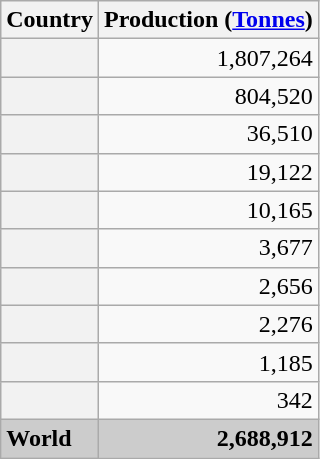<table class="wikitable sortable" style="text-align:right;" border="1">
<tr>
<th scope="col">Country</th>
<th scope="col">Production (<a href='#'>Tonnes</a>)</th>
</tr>
<tr>
<th scope="row" style="text-align:left;"></th>
<td>1,807,264</td>
</tr>
<tr>
<th scope="row" style="text-align:left;"></th>
<td>804,520</td>
</tr>
<tr>
<th scope="row" style="text-align:left;"></th>
<td>36,510</td>
</tr>
<tr>
<th scope="row" style="text-align:left;"></th>
<td>19,122</td>
</tr>
<tr>
<th scope="row" style="text-align:left;"></th>
<td>10,165</td>
</tr>
<tr>
<th scope="row" style="text-align:left;"></th>
<td>3,677</td>
</tr>
<tr>
<th scope="row" style="text-align:left;"></th>
<td>2,656</td>
</tr>
<tr>
<th scope="row" style="text-align:left;"></th>
<td>2,276</td>
</tr>
<tr>
<th scope="row" style="text-align:left;"></th>
<td>1,185</td>
</tr>
<tr>
<th scope="row" style="text-align:left;"></th>
<td>342</td>
</tr>
<tr style="background:#ccc;">
<th scope="row" style="background:#ccc;text-align:left;">World</th>
<td><strong>2,688,912</strong></td>
</tr>
</table>
